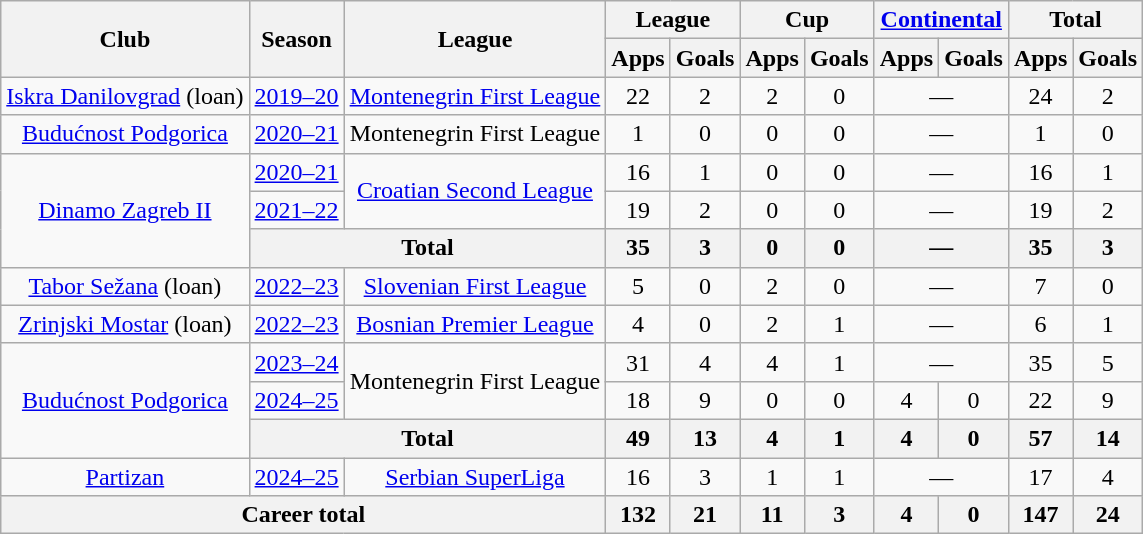<table class="wikitable" style="text-align:center">
<tr>
<th rowspan="2">Club</th>
<th rowspan="2">Season</th>
<th rowspan="2">League</th>
<th colspan="2">League</th>
<th colspan="2">Cup</th>
<th colspan="2"><a href='#'>Continental</a></th>
<th colspan="2">Total</th>
</tr>
<tr>
<th>Apps</th>
<th>Goals</th>
<th>Apps</th>
<th>Goals</th>
<th>Apps</th>
<th>Goals</th>
<th>Apps</th>
<th>Goals</th>
</tr>
<tr>
<td><a href='#'>Iskra Danilovgrad</a> (loan)</td>
<td><a href='#'>2019–20</a></td>
<td><a href='#'>Montenegrin First League</a></td>
<td>22</td>
<td>2</td>
<td>2</td>
<td>0</td>
<td colspan="2">—</td>
<td>24</td>
<td>2</td>
</tr>
<tr>
<td><a href='#'>Budućnost Podgorica</a></td>
<td><a href='#'>2020–21</a></td>
<td>Montenegrin First League</td>
<td>1</td>
<td>0</td>
<td>0</td>
<td>0</td>
<td colspan="2">—</td>
<td>1</td>
<td>0</td>
</tr>
<tr>
<td rowspan="3"><a href='#'>Dinamo Zagreb II</a></td>
<td><a href='#'>2020–21</a></td>
<td rowspan="2"><a href='#'>Croatian Second League</a></td>
<td>16</td>
<td>1</td>
<td>0</td>
<td>0</td>
<td colspan="2">—</td>
<td>16</td>
<td>1</td>
</tr>
<tr>
<td><a href='#'>2021–22</a></td>
<td>19</td>
<td>2</td>
<td>0</td>
<td>0</td>
<td colspan="2">—</td>
<td>19</td>
<td>2</td>
</tr>
<tr>
<th colspan="2">Total</th>
<th>35</th>
<th>3</th>
<th>0</th>
<th>0</th>
<th colspan="2">—</th>
<th>35</th>
<th>3</th>
</tr>
<tr>
<td><a href='#'>Tabor Sežana</a> (loan)</td>
<td><a href='#'>2022–23</a></td>
<td><a href='#'>Slovenian First League</a></td>
<td>5</td>
<td>0</td>
<td>2</td>
<td>0</td>
<td colspan="2">—</td>
<td>7</td>
<td>0</td>
</tr>
<tr>
<td><a href='#'>Zrinjski Mostar</a> (loan)</td>
<td><a href='#'>2022–23</a></td>
<td><a href='#'>Bosnian Premier League</a></td>
<td>4</td>
<td>0</td>
<td>2</td>
<td>1</td>
<td colspan="2">—</td>
<td>6</td>
<td>1</td>
</tr>
<tr>
<td rowspan="3"><a href='#'>Budućnost Podgorica</a></td>
<td><a href='#'>2023–24</a></td>
<td rowspan="2">Montenegrin First League</td>
<td>31</td>
<td>4</td>
<td>4</td>
<td>1</td>
<td colspan="2">—</td>
<td>35</td>
<td>5</td>
</tr>
<tr>
<td><a href='#'>2024–25</a></td>
<td>18</td>
<td>9</td>
<td>0</td>
<td>0</td>
<td>4</td>
<td>0</td>
<td>22</td>
<td>9</td>
</tr>
<tr>
<th colspan="2">Total</th>
<th>49</th>
<th>13</th>
<th>4</th>
<th>1</th>
<th>4</th>
<th>0</th>
<th>57</th>
<th>14</th>
</tr>
<tr>
<td><a href='#'>Partizan</a></td>
<td><a href='#'>2024–25</a></td>
<td><a href='#'>Serbian SuperLiga</a></td>
<td>16</td>
<td>3</td>
<td>1</td>
<td>1</td>
<td colspan="2">—</td>
<td>17</td>
<td>4</td>
</tr>
<tr>
<th colspan="3">Career total</th>
<th>132</th>
<th>21</th>
<th>11</th>
<th>3</th>
<th>4</th>
<th>0</th>
<th>147</th>
<th>24</th>
</tr>
</table>
